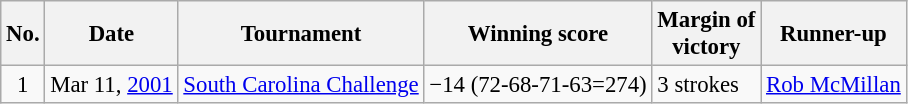<table class="wikitable" style="font-size:95%;">
<tr>
<th>No.</th>
<th>Date</th>
<th>Tournament</th>
<th>Winning score</th>
<th>Margin of<br>victory</th>
<th>Runner-up</th>
</tr>
<tr>
<td align=center>1</td>
<td align=right>Mar 11, <a href='#'>2001</a></td>
<td><a href='#'>South Carolina Challenge</a></td>
<td>−14 (72-68-71-63=274)</td>
<td>3 strokes</td>
<td> <a href='#'>Rob McMillan</a></td>
</tr>
</table>
